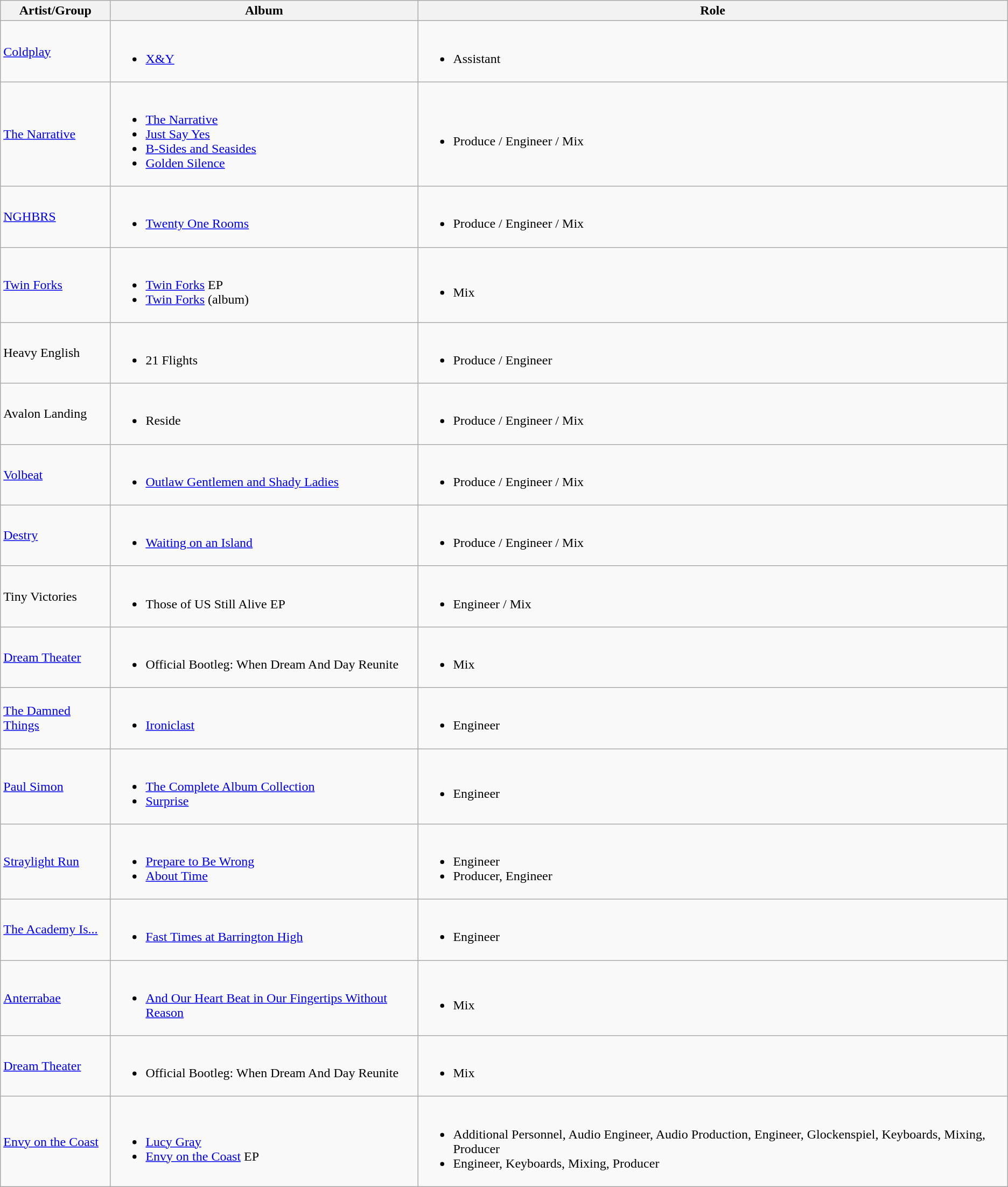<table class="wikitable">
<tr>
<th>Artist/Group</th>
<th>Album</th>
<th>Role</th>
</tr>
<tr>
<td><a href='#'>Coldplay</a></td>
<td><br><ul><li><a href='#'>X&Y</a></li></ul></td>
<td><br><ul><li>Assistant</li></ul></td>
</tr>
<tr>
<td><a href='#'>The Narrative</a></td>
<td><br><ul><li><a href='#'>The Narrative</a></li><li><a href='#'>Just Say Yes</a></li><li><a href='#'>B-Sides and Seasides</a></li><li><a href='#'>Golden Silence</a></li></ul></td>
<td><br><ul><li>Produce / Engineer / Mix</li></ul></td>
</tr>
<tr>
<td><a href='#'>NGHBRS</a></td>
<td><br><ul><li><a href='#'>Twenty One Rooms</a></li></ul></td>
<td><br><ul><li>Produce / Engineer / Mix</li></ul></td>
</tr>
<tr>
<td><a href='#'>Twin Forks</a></td>
<td><br><ul><li><a href='#'>Twin Forks</a> EP</li><li><a href='#'>Twin Forks</a> (album)</li></ul></td>
<td><br><ul><li>Mix</li></ul></td>
</tr>
<tr>
<td>Heavy English</td>
<td><br><ul><li>21 Flights</li></ul></td>
<td><br><ul><li>Produce / Engineer</li></ul></td>
</tr>
<tr>
<td>Avalon Landing</td>
<td><br><ul><li>Reside</li></ul></td>
<td><br><ul><li>Produce / Engineer / Mix</li></ul></td>
</tr>
<tr>
<td><a href='#'>Volbeat</a></td>
<td><br><ul><li><a href='#'>Outlaw Gentlemen and Shady Ladies</a></li></ul></td>
<td><br><ul><li>Produce / Engineer / Mix</li></ul></td>
</tr>
<tr>
<td><a href='#'>Destry</a></td>
<td><br><ul><li><a href='#'>Waiting on an Island</a></li></ul></td>
<td><br><ul><li>Produce / Engineer / Mix</li></ul></td>
</tr>
<tr>
<td>Tiny Victories</td>
<td><br><ul><li>Those of US Still Alive EP</li></ul></td>
<td><br><ul><li>Engineer / Mix</li></ul></td>
</tr>
<tr>
<td><a href='#'>Dream Theater</a></td>
<td><br><ul><li>Official Bootleg: When Dream And Day Reunite</li></ul></td>
<td><br><ul><li>Mix</li></ul></td>
</tr>
<tr>
<td><a href='#'>The Damned Things</a></td>
<td><br><ul><li><a href='#'>Ironiclast</a></li></ul></td>
<td><br><ul><li>Engineer</li></ul></td>
</tr>
<tr>
<td><a href='#'>Paul Simon</a></td>
<td><br><ul><li><a href='#'>The Complete Album Collection</a></li><li><a href='#'>Surprise</a></li></ul></td>
<td><br><ul><li>Engineer</li></ul></td>
</tr>
<tr>
<td><a href='#'>Straylight Run</a></td>
<td><br><ul><li><a href='#'>Prepare to Be Wrong</a></li><li><a href='#'>About Time</a></li></ul></td>
<td><br><ul><li>Engineer</li><li>Producer, Engineer</li></ul></td>
</tr>
<tr>
<td><a href='#'>The Academy Is...</a></td>
<td><br><ul><li><a href='#'>Fast Times at Barrington High</a></li></ul></td>
<td><br><ul><li>Engineer</li></ul></td>
</tr>
<tr>
<td><a href='#'>Anterrabae</a></td>
<td><br><ul><li><a href='#'>And Our Heart Beat in Our Fingertips Without Reason</a></li></ul></td>
<td><br><ul><li>Mix</li></ul></td>
</tr>
<tr>
<td><a href='#'>Dream Theater</a></td>
<td><br><ul><li>Official Bootleg: When Dream And Day Reunite</li></ul></td>
<td><br><ul><li>Mix</li></ul></td>
</tr>
<tr>
<td><a href='#'>Envy on the Coast</a></td>
<td><br><ul><li><a href='#'>Lucy Gray</a></li><li><a href='#'>Envy on the Coast</a> EP</li></ul></td>
<td><br><ul><li>Additional Personnel, Audio Engineer, Audio Production, Engineer, Glockenspiel, Keyboards, Mixing, Producer</li><li>Engineer, Keyboards, Mixing, Producer</li></ul></td>
</tr>
</table>
